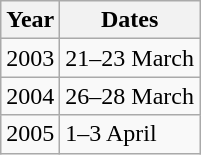<table class="wikitable">
<tr>
<th>Year</th>
<th>Dates</th>
</tr>
<tr>
<td>2003</td>
<td>21–23 March</td>
</tr>
<tr>
<td>2004</td>
<td>26–28 March</td>
</tr>
<tr>
<td>2005</td>
<td>1–3 April</td>
</tr>
</table>
